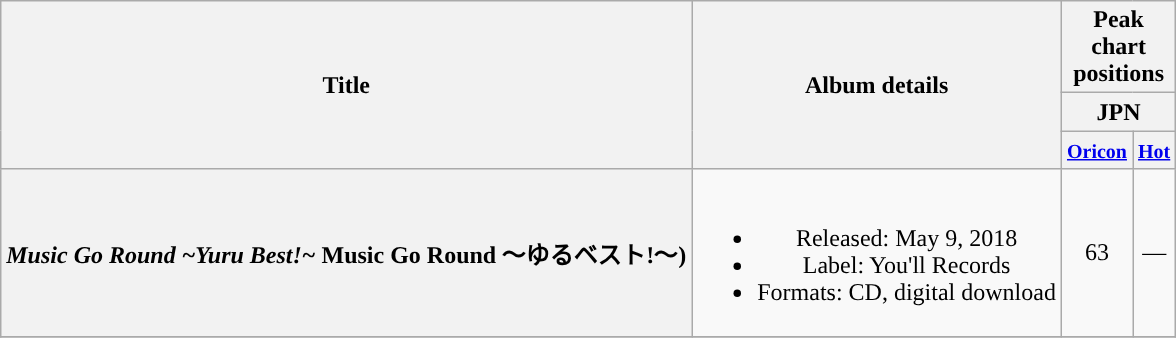<table class="wikitable plainrowheaders" style="text-align:center;">
<tr>
<th scope="col" rowspan="3">Title</th>
<th scope="col" rowspan="3">Album details</th>
<th scope="col" colspan="2">Peak <br> chart <br> positions</th>
</tr>
<tr>
<th colspan="2">JPN</th>
</tr>
<tr>
<th scope="col" colspan="1"><small><a href='#'>Oricon</a></small></th>
<th scope="col" colspan="1"><small><a href='#'>Hot</a></small></th>
</tr>
<tr>
<th scope="row"><em> Music Go Round ~Yuru Best!~</em> Music Go Round ～ゆるベスト!～)</th>
<td><br><ul><li>Released: May 9, 2018</li><li>Label: You'll Records</li><li>Formats: CD, digital download</li></ul></td>
<td>63</td>
<td>—</td>
</tr>
<tr>
</tr>
</table>
